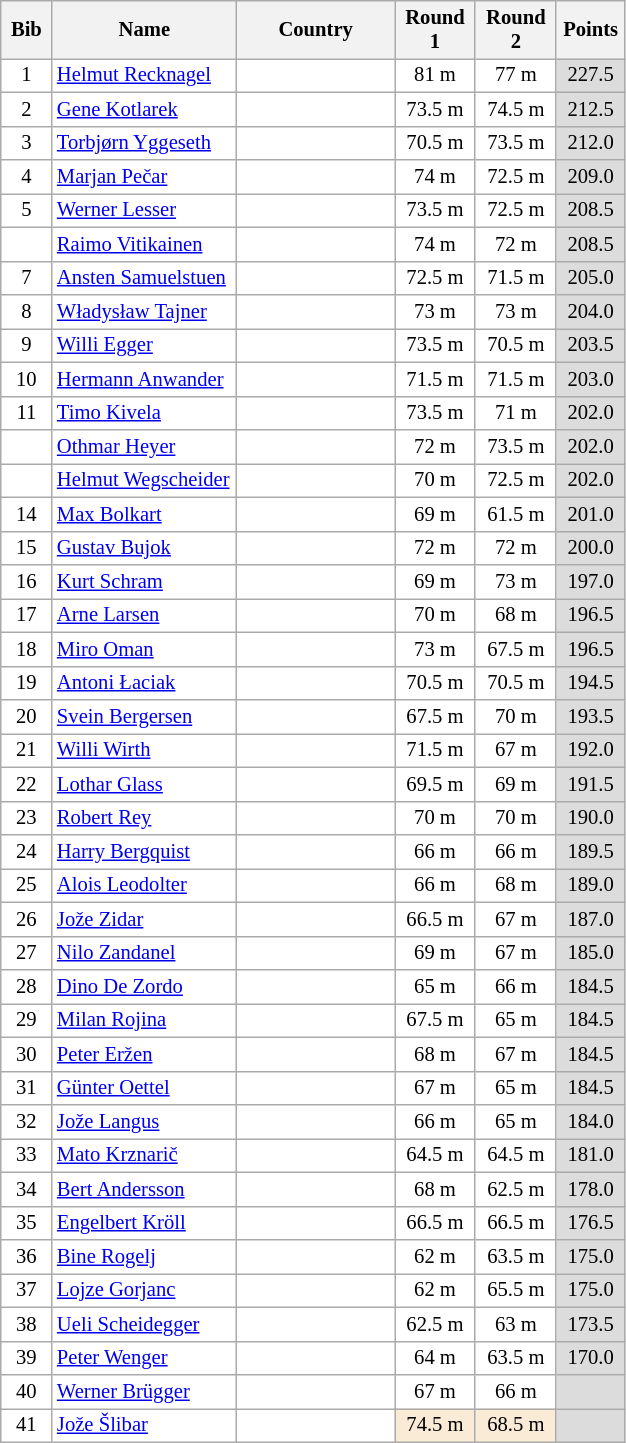<table class="wikitable collapsible autocollapse sortable" cellpadding="3" cellspacing="0" border="1" style="background:#fff; font-size:86%; width:33%; line-height:16px; border:grey solid 1px; border-collapse:collapse;">
<tr>
<th width="30">Bib</th>
<th width="132">Name</th>
<th width="115">Country</th>
<th width="50">Round 1</th>
<th width="50">Round 2</th>
<th width="40">Points</th>
</tr>
<tr>
<td align=center>1</td>
<td><a href='#'>Helmut Recknagel</a></td>
<td></td>
<td align=center>81 m</td>
<td align=center>77 m</td>
<td align=center bgcolor=#DCDCDC>227.5</td>
</tr>
<tr>
<td align=center>2</td>
<td><a href='#'>Gene Kotlarek</a></td>
<td></td>
<td align=center>73.5 m</td>
<td align=center>74.5 m</td>
<td align=center bgcolor=#DCDCDC>212.5</td>
</tr>
<tr>
<td align=center>3</td>
<td><a href='#'>Torbjørn Yggeseth</a></td>
<td></td>
<td align=center>70.5 m</td>
<td align=center>73.5 m</td>
<td align=center bgcolor=#DCDCDC>212.0</td>
</tr>
<tr>
<td align=center>4</td>
<td><a href='#'>Marjan Pečar</a></td>
<td></td>
<td align=center>74 m</td>
<td align=center>72.5 m</td>
<td align=center bgcolor=#DCDCDC>209.0</td>
</tr>
<tr>
<td align=center>5</td>
<td><a href='#'>Werner Lesser</a></td>
<td></td>
<td align=center>73.5 m</td>
<td align=center>72.5 m</td>
<td align=center bgcolor=#DCDCDC>208.5</td>
</tr>
<tr>
<td align=center></td>
<td><a href='#'>Raimo Vitikainen</a></td>
<td></td>
<td align=center>74 m</td>
<td align=center>72 m</td>
<td align=center bgcolor=#DCDCDC>208.5</td>
</tr>
<tr>
<td align=center>7</td>
<td><a href='#'>Ansten Samuelstuen</a></td>
<td></td>
<td align=center>72.5 m</td>
<td align=center>71.5 m</td>
<td align=center bgcolor=#DCDCDC>205.0</td>
</tr>
<tr>
<td align=center>8</td>
<td><a href='#'>Władysław Tajner</a></td>
<td></td>
<td align=center>73 m</td>
<td align=center>73 m</td>
<td align=center bgcolor=#DCDCDC>204.0</td>
</tr>
<tr>
<td align=center>9</td>
<td><a href='#'>Willi Egger</a></td>
<td></td>
<td align=center>73.5 m</td>
<td align=center>70.5 m</td>
<td align=center bgcolor=#DCDCDC>203.5</td>
</tr>
<tr>
<td align=center>10</td>
<td><a href='#'>Hermann Anwander</a></td>
<td></td>
<td align=center>71.5 m</td>
<td align=center>71.5 m</td>
<td align=center bgcolor=#DCDCDC>203.0</td>
</tr>
<tr>
<td align=center>11</td>
<td><a href='#'>Timo Kivela</a></td>
<td></td>
<td align=center>73.5 m</td>
<td align=center>71 m</td>
<td align=center bgcolor=#DCDCDC>202.0</td>
</tr>
<tr>
<td align=center></td>
<td><a href='#'>Othmar Heyer</a></td>
<td></td>
<td align=center>72 m</td>
<td align=center>73.5 m</td>
<td align=center bgcolor=#DCDCDC>202.0</td>
</tr>
<tr>
<td align=center></td>
<td><a href='#'>Helmut Wegscheider</a></td>
<td></td>
<td align=center>70 m</td>
<td align=center>72.5 m</td>
<td align=center bgcolor=#DCDCDC>202.0</td>
</tr>
<tr>
<td align=center>14</td>
<td><a href='#'>Max Bolkart</a></td>
<td></td>
<td align=center>69 m</td>
<td align=center>61.5 m</td>
<td align=center bgcolor=#DCDCDC>201.0</td>
</tr>
<tr>
<td align=center>15</td>
<td><a href='#'>Gustav Bujok</a></td>
<td></td>
<td align=center>72 m</td>
<td align=center>72 m</td>
<td align=center bgcolor=#DCDCDC>200.0</td>
</tr>
<tr>
<td align=center>16</td>
<td><a href='#'>Kurt Schram</a></td>
<td></td>
<td align=center>69 m</td>
<td align=center>73 m</td>
<td align=center bgcolor=#DCDCDC>197.0</td>
</tr>
<tr>
<td align=center>17</td>
<td><a href='#'>Arne Larsen</a></td>
<td></td>
<td align=center>70 m</td>
<td align=center>68 m</td>
<td align=center bgcolor=#DCDCDC>196.5</td>
</tr>
<tr>
<td align=center>18</td>
<td><a href='#'>Miro Oman</a></td>
<td></td>
<td align=center>73 m</td>
<td align=center>67.5 m</td>
<td align=center bgcolor=#DCDCDC>196.5</td>
</tr>
<tr>
<td align=center>19</td>
<td><a href='#'>Antoni Łaciak</a></td>
<td></td>
<td align=center>70.5 m</td>
<td align=center>70.5 m</td>
<td align=center bgcolor=#DCDCDC>194.5</td>
</tr>
<tr>
<td align=center>20</td>
<td><a href='#'>Svein Bergersen</a></td>
<td></td>
<td align=center>67.5 m</td>
<td align=center>70 m</td>
<td align=center bgcolor=#DCDCDC>193.5</td>
</tr>
<tr>
<td align=center>21</td>
<td><a href='#'>Willi Wirth</a></td>
<td></td>
<td align=center>71.5 m</td>
<td align=center>67 m</td>
<td align=center bgcolor=#DCDCDC>192.0</td>
</tr>
<tr>
<td align=center>22</td>
<td><a href='#'>Lothar Glass</a></td>
<td></td>
<td align=center>69.5 m</td>
<td align=center>69 m</td>
<td align=center bgcolor=#DCDCDC>191.5</td>
</tr>
<tr>
<td align=center>23</td>
<td><a href='#'>Robert Rey</a></td>
<td></td>
<td align=center>70 m</td>
<td align=center>70 m</td>
<td align=center bgcolor=#DCDCDC>190.0</td>
</tr>
<tr>
<td align=center>24</td>
<td><a href='#'>Harry Bergquist</a></td>
<td></td>
<td align=center>66 m</td>
<td align=center>66 m</td>
<td align=center bgcolor=#DCDCDC>189.5</td>
</tr>
<tr>
<td align=center>25</td>
<td><a href='#'>Alois Leodolter</a></td>
<td></td>
<td align=center>66 m</td>
<td align=center>68 m</td>
<td align=center bgcolor=#DCDCDC>189.0</td>
</tr>
<tr>
<td align=center>26</td>
<td><a href='#'>Jože Zidar</a></td>
<td></td>
<td align=center>66.5 m</td>
<td align=center>67 m</td>
<td align=center bgcolor=#DCDCDC>187.0</td>
</tr>
<tr>
<td align=center>27</td>
<td><a href='#'>Nilo Zandanel</a></td>
<td></td>
<td align=center>69 m</td>
<td align=center>67 m</td>
<td align=center bgcolor=#DCDCDC>185.0</td>
</tr>
<tr>
<td align=center>28</td>
<td><a href='#'>Dino De Zordo</a></td>
<td></td>
<td align=center>65 m</td>
<td align=center>66 m</td>
<td align=center bgcolor=#DCDCDC>184.5</td>
</tr>
<tr>
<td align=center>29</td>
<td><a href='#'>Milan Rojina</a></td>
<td></td>
<td align=center>67.5 m</td>
<td align=center>65 m</td>
<td align=center bgcolor=#DCDCDC>184.5</td>
</tr>
<tr>
<td align=center>30</td>
<td><a href='#'>Peter Eržen</a></td>
<td></td>
<td align=center>68 m</td>
<td align=center>67 m</td>
<td align=center bgcolor=#DCDCDC>184.5</td>
</tr>
<tr>
<td align=center>31</td>
<td><a href='#'>Günter Oettel</a></td>
<td></td>
<td align=center>67 m</td>
<td align=center>65 m</td>
<td align=center bgcolor=#DCDCDC>184.5</td>
</tr>
<tr>
<td align=center>32</td>
<td><a href='#'>Jože Langus</a></td>
<td></td>
<td align=center>66 m</td>
<td align=center>65 m</td>
<td align=center bgcolor=#DCDCDC>184.0</td>
</tr>
<tr>
<td align=center>33</td>
<td><a href='#'>Mato Krznarič</a></td>
<td></td>
<td align=center>64.5 m</td>
<td align=center>64.5 m</td>
<td align=center bgcolor=#DCDCDC>181.0</td>
</tr>
<tr>
<td align=center>34</td>
<td><a href='#'>Bert Andersson</a></td>
<td></td>
<td align=center>68 m</td>
<td align=center>62.5 m</td>
<td align=center bgcolor=#DCDCDC>178.0</td>
</tr>
<tr>
<td align=center>35</td>
<td><a href='#'>Engelbert Kröll</a></td>
<td></td>
<td align=center>66.5 m</td>
<td align=center>66.5 m</td>
<td align=center bgcolor=#DCDCDC>176.5</td>
</tr>
<tr>
<td align=center>36</td>
<td><a href='#'>Bine Rogelj</a></td>
<td></td>
<td align=center>62 m</td>
<td align=center>63.5 m</td>
<td align=center bgcolor=#DCDCDC>175.0</td>
</tr>
<tr>
<td align=center>37</td>
<td><a href='#'>Lojze Gorjanc</a></td>
<td></td>
<td align=center>62 m</td>
<td align=center>65.5 m</td>
<td align=center bgcolor=#DCDCDC>175.0</td>
</tr>
<tr>
<td align=center>38</td>
<td><a href='#'>Ueli Scheidegger</a></td>
<td></td>
<td align=center>62.5 m</td>
<td align=center>63 m</td>
<td align=center bgcolor=#DCDCDC>173.5</td>
</tr>
<tr>
<td align=center>39</td>
<td><a href='#'>Peter Wenger</a></td>
<td></td>
<td align=center>64 m</td>
<td align=center>63.5 m</td>
<td align=center bgcolor=#DCDCDC>170.0</td>
</tr>
<tr>
<td align=center>40</td>
<td><a href='#'>Werner Brügger</a></td>
<td></td>
<td align=center>67 m</td>
<td align=center>66 m</td>
<td align=center bgcolor=#DCDCDC></td>
</tr>
<tr>
<td align=center>41</td>
<td><a href='#'>Jože Šlibar</a></td>
<td></td>
<td align=center bgcolor=#FAEBD7>74.5 m</td>
<td align=center bgcolor=#FAEBD7>68.5 m</td>
<td align=center bgcolor=#DCDCDC></td>
</tr>
</table>
